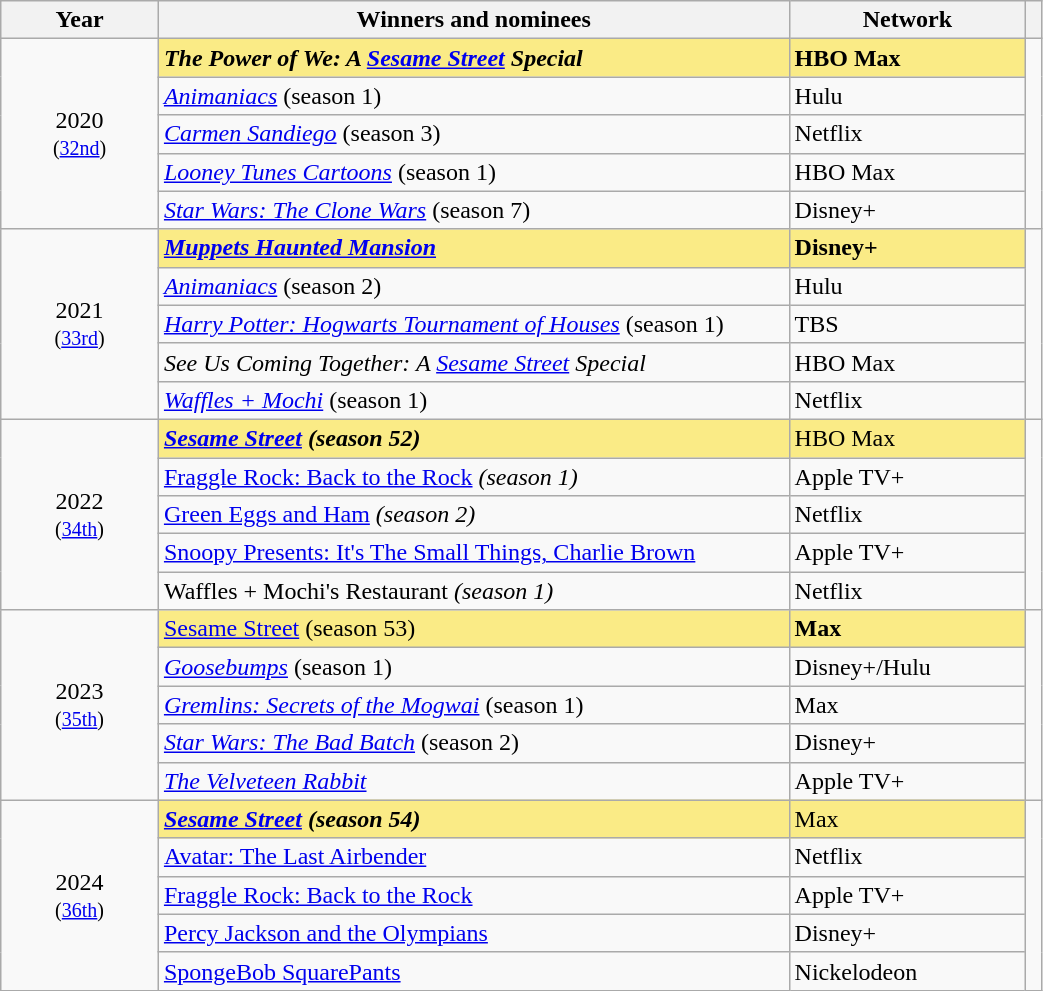<table class="wikitable" width="55%" cellpadding="5">
<tr>
<th width="10%"><strong>Year</strong></th>
<th width="40%"><strong>Winners and nominees</strong></th>
<th width="15%"><strong>Network</strong></th>
<th width="1%"><strong></strong></th>
</tr>
<tr>
<td rowspan="5" style="text-align:center;">2020<br><small>(<a href='#'>32nd</a>)</small></td>
<td style="background:#FAEB86;"><strong><em>The Power of We: A <a href='#'>Sesame Street</a> Special</em></strong></td>
<td style="background:#FAEB86;"><strong>HBO Max</strong></td>
<td rowspan="5" style="text-align:center;"></td>
</tr>
<tr>
<td><em><a href='#'>Animaniacs</a></em> (season 1)</td>
<td>Hulu</td>
</tr>
<tr>
<td><em><a href='#'>Carmen Sandiego</a></em> (season 3)</td>
<td>Netflix</td>
</tr>
<tr>
<td><em><a href='#'>Looney Tunes Cartoons</a></em> (season 1)</td>
<td>HBO Max</td>
</tr>
<tr>
<td><em><a href='#'>Star Wars: The Clone Wars</a></em> (season 7)</td>
<td>Disney+</td>
</tr>
<tr>
<td rowspan="5" style="text-align:center;">2021<br><small>(<a href='#'>33rd</a>)</small></td>
<td style="background:#FAEB86;"><strong><em><a href='#'>Muppets Haunted Mansion</a></em></strong></td>
<td style="background:#FAEB86;"><strong>Disney+</strong></td>
<td rowspan="5" style="text-align:center;"></td>
</tr>
<tr>
<td><em><a href='#'>Animaniacs</a></em> (season 2)</td>
<td>Hulu</td>
</tr>
<tr>
<td><em><a href='#'>Harry Potter: Hogwarts Tournament of Houses</a></em> (season 1)</td>
<td>TBS</td>
</tr>
<tr>
<td><em>See Us Coming Together: A <a href='#'>Sesame Street</a> Special</em></td>
<td>HBO Max</td>
</tr>
<tr>
<td><em><a href='#'>Waffles + Mochi</a></em> (season 1)</td>
<td>Netflix</td>
</tr>
<tr>
<td rowspan="5" style="text-align:center;">2022<br><small>(<a href='#'>34th</a>)</small></td>
<td style="background:#FAEB86;"><strong><em><a href='#'>Sesame Street</a><em> (season 52)<strong></td>
<td style="background:#FAEB86;"></strong>HBO Max<strong></td>
<td rowspan="5" style="text-align:center;"></td>
</tr>
<tr>
<td></em><a href='#'>Fraggle Rock: Back to the Rock</a><em> (season 1)</td>
<td>Apple TV+</td>
</tr>
<tr>
<td></em><a href='#'>Green Eggs and Ham</a><em> (season 2)</td>
<td>Netflix</td>
</tr>
<tr>
<td></em><a href='#'>Snoopy Presents: It's The Small Things, Charlie Brown</a><em></td>
<td>Apple TV+</td>
</tr>
<tr>
<td></em>Waffles + Mochi's Restaurant<em> (season 1)</td>
<td>Netflix</td>
</tr>
<tr>
<td rowspan="5" style="text-align:center;">2023<br><small>(<a href='#'>35th</a>)</small></td>
<td style="background:#FAEB86;"></em></strong><a href='#'>Sesame Street</a></em> (season 53)</strong></td>
<td style="background:#FAEB86;"><strong>Max</strong></td>
<td rowspan="5" style="text-align:center;"></td>
</tr>
<tr>
<td><em><a href='#'>Goosebumps</a></em> (season 1)</td>
<td>Disney+/Hulu</td>
</tr>
<tr>
<td><em><a href='#'>Gremlins: Secrets of the Mogwai</a></em> (season 1)</td>
<td>Max</td>
</tr>
<tr>
<td><em><a href='#'>Star Wars: The Bad Batch</a></em> (season 2)</td>
<td>Disney+</td>
</tr>
<tr>
<td><em><a href='#'>The Velveteen Rabbit</a></em></td>
<td>Apple TV+</td>
</tr>
<tr>
<td rowspan="5" style="text-align:center;">2024<br><small>(<a href='#'>36th</a>)</small></td>
<td style="background:#FAEB86;"><strong><em><a href='#'>Sesame Street</a><em> (season 54)<strong></td>
<td style="background:#FAEB86;"></strong>Max<strong></td>
<td rowspan="5" style="text-align:center;"></td>
</tr>
<tr>
<td></em><a href='#'>Avatar: The Last Airbender</a><em></td>
<td>Netflix</td>
</tr>
<tr>
<td></em><a href='#'>Fraggle Rock: Back to the Rock</a><em></td>
<td>Apple TV+</td>
</tr>
<tr>
<td></em><a href='#'>Percy Jackson and the Olympians</a><em></td>
<td>Disney+</td>
</tr>
<tr>
<td></em><a href='#'>SpongeBob SquarePants</a><em></td>
<td>Nickelodeon</td>
</tr>
</table>
